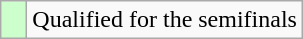<table class="wikitable">
<tr>
<td width=10px bgcolor="#ccffcc"></td>
<td>Qualified for the semifinals</td>
</tr>
</table>
